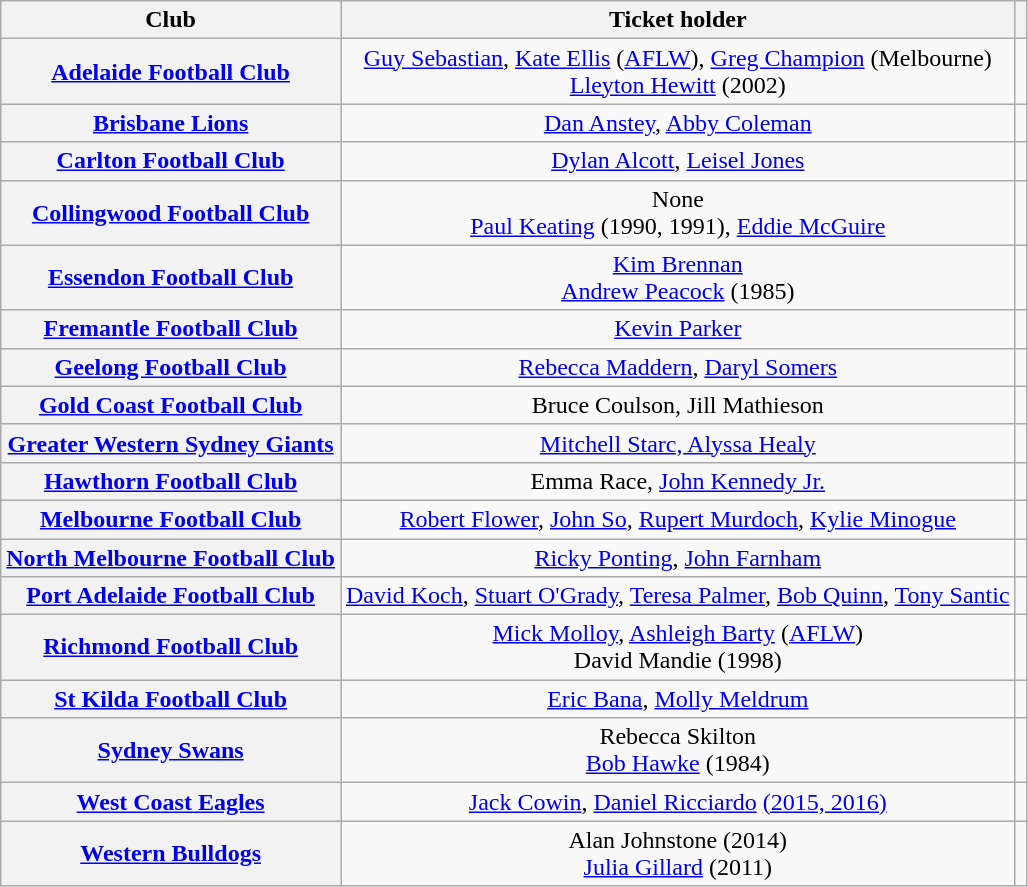<table class="wikitable" style="text-align: center">
<tr>
<th>Club</th>
<th>Ticket holder</th>
<th></th>
</tr>
<tr>
<th scope="row"><a href='#'>Adelaide Football Club</a></th>
<td><a href='#'>Guy Sebastian</a>, <a href='#'>Kate Ellis</a> (<a href='#'>AFLW</a>), <a href='#'>Greg Champion</a> (Melbourne)<br><a href='#'>Lleyton Hewitt</a> (2002)</td>
<td></td>
</tr>
<tr>
<th scope="row"><a href='#'>Brisbane Lions</a></th>
<td><a href='#'>Dan Anstey</a>, <a href='#'>Abby Coleman</a></td>
<td></td>
</tr>
<tr>
<th scope="row"><a href='#'>Carlton Football Club</a></th>
<td><a href='#'>Dylan Alcott</a>, <a href='#'>Leisel Jones</a></td>
<td></td>
</tr>
<tr>
<th scope="row"><a href='#'>Collingwood Football Club</a></th>
<td>None<br><a href='#'>Paul Keating</a> (1990, 1991), <a href='#'>Eddie McGuire</a></td>
<td></td>
</tr>
<tr>
<th scope="row"><a href='#'>Essendon Football Club</a></th>
<td><a href='#'>Kim Brennan</a><br><a href='#'>Andrew Peacock</a> (1985)</td>
<td></td>
</tr>
<tr>
<th scope="row"><a href='#'>Fremantle Football Club</a></th>
<td><a href='#'>Kevin Parker</a></td>
<td></td>
</tr>
<tr>
<th scope="row"><a href='#'>Geelong Football Club</a></th>
<td><a href='#'>Rebecca Maddern</a>, <a href='#'>Daryl Somers</a></td>
<td></td>
</tr>
<tr>
<th scope="row"><a href='#'>Gold Coast Football Club</a></th>
<td>Bruce Coulson, Jill Mathieson</td>
<td></td>
</tr>
<tr>
<th scope="row"><a href='#'>Greater Western Sydney Giants</a></th>
<td><a href='#'>Mitchell Starc, Alyssa Healy</a></td>
<td></td>
</tr>
<tr>
<th scope="row"><a href='#'>Hawthorn Football Club</a></th>
<td>Emma Race, <a href='#'>John Kennedy Jr.</a></td>
<td></td>
</tr>
<tr>
<th scope="row"><a href='#'>Melbourne Football Club</a></th>
<td><a href='#'>Robert Flower</a>, <a href='#'>John So</a>, <a href='#'>Rupert Murdoch</a>, <a href='#'>Kylie Minogue</a></td>
<td></td>
</tr>
<tr>
<th scope="row"><a href='#'>North Melbourne Football Club</a></th>
<td><a href='#'>Ricky Ponting</a>, <a href='#'>John Farnham</a></td>
<td></td>
</tr>
<tr>
<th scope="row"><a href='#'>Port Adelaide Football Club</a></th>
<td><a href='#'>David Koch</a>, <a href='#'>Stuart O'Grady</a>, <a href='#'>Teresa Palmer</a>, <a href='#'>Bob Quinn</a>, <a href='#'>Tony Santic</a></td>
<td></td>
</tr>
<tr>
<th scope="row"><a href='#'>Richmond Football Club</a></th>
<td><a href='#'>Mick Molloy</a>, <a href='#'>Ashleigh Barty</a> (<a href='#'>AFLW</a>)<br>David Mandie (1998)</td>
<td></td>
</tr>
<tr>
<th scope="row"><a href='#'>St Kilda Football Club</a></th>
<td><a href='#'>Eric Bana</a>, <a href='#'>Molly Meldrum</a></td>
<td></td>
</tr>
<tr>
<th scope="row"><a href='#'>Sydney Swans</a></th>
<td>Rebecca Skilton<br><a href='#'>Bob Hawke</a> (1984)</td>
<td></td>
</tr>
<tr>
<th scope="row"><a href='#'>West Coast Eagles</a></th>
<td><a href='#'>Jack Cowin</a>, <a href='#'>Daniel Ricciardo</a> <a href='#'>(2015, 2016)</a></td>
<td></td>
</tr>
<tr>
<th scope="row"><a href='#'>Western Bulldogs</a></th>
<td>Alan Johnstone (2014)<br><a href='#'>Julia Gillard</a> (2011)</td>
<td></td>
</tr>
</table>
